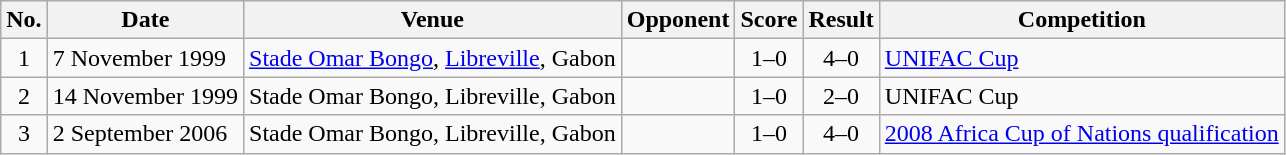<table class="wikitable sortable">
<tr>
<th scope="col">No.</th>
<th scope="col">Date</th>
<th scope="col">Venue</th>
<th scope="col">Opponent</th>
<th scope="col">Score</th>
<th scope="col">Result</th>
<th scope="col">Competition</th>
</tr>
<tr>
<td style="text-align:center">1</td>
<td>7 November 1999</td>
<td><a href='#'>Stade Omar Bongo</a>, <a href='#'>Libreville</a>, Gabon</td>
<td></td>
<td style="text-align:center">1–0</td>
<td style="text-align:center">4–0</td>
<td><a href='#'>UNIFAC Cup</a></td>
</tr>
<tr>
<td style="text-align:center">2</td>
<td>14 November 1999</td>
<td>Stade Omar Bongo, Libreville, Gabon</td>
<td></td>
<td style="text-align:center">1–0</td>
<td style="text-align:center">2–0</td>
<td>UNIFAC Cup</td>
</tr>
<tr>
<td style="text-align:center">3</td>
<td>2 September 2006</td>
<td>Stade Omar Bongo, Libreville, Gabon</td>
<td></td>
<td style="text-align:center">1–0</td>
<td style="text-align:center">4–0</td>
<td><a href='#'>2008 Africa Cup of Nations qualification</a></td>
</tr>
</table>
